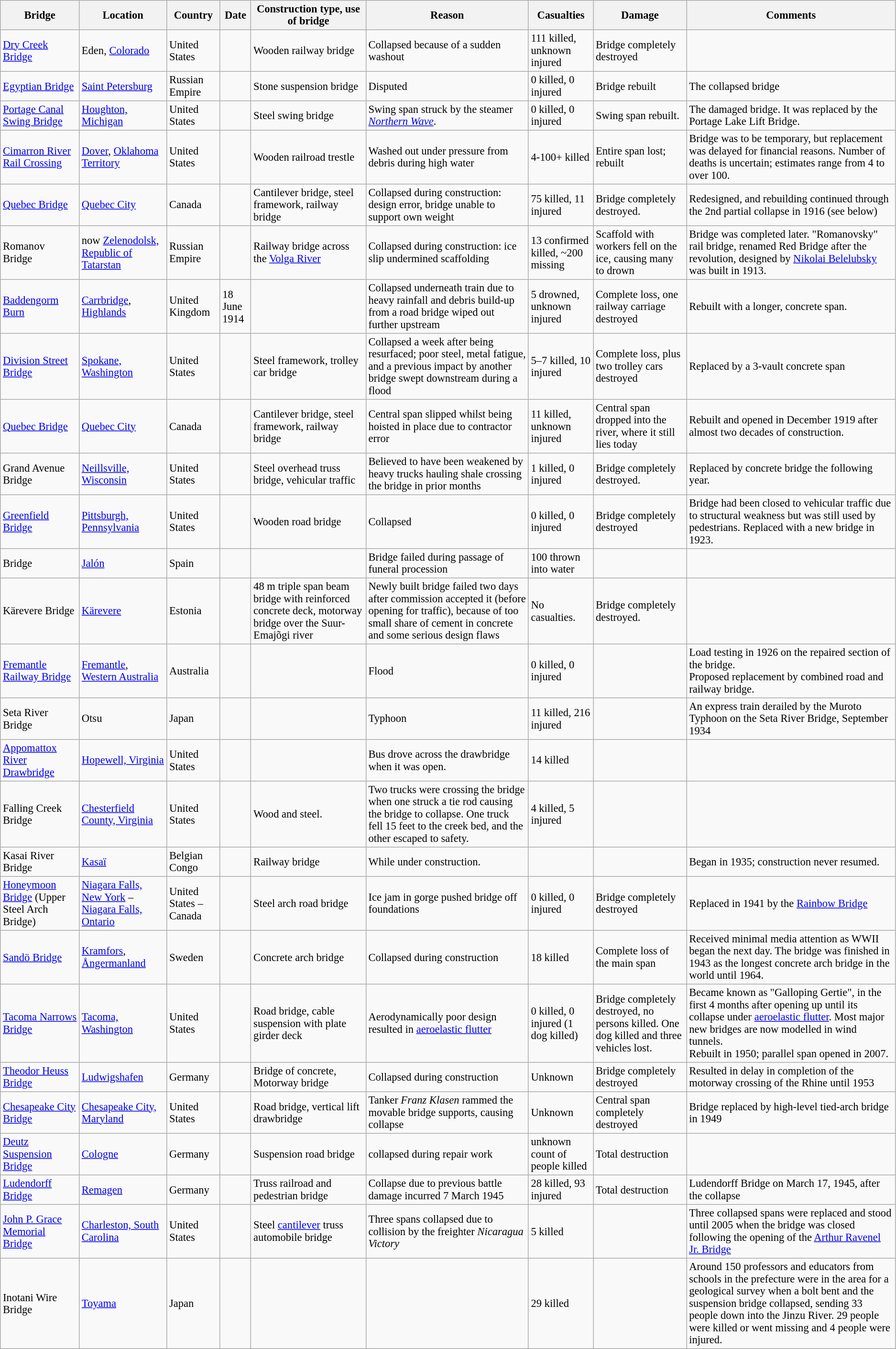<table class="wikitable sortable sticky-header" style="font-size:94%;">
<tr>
<th>Bridge</th>
<th>Location</th>
<th>Country</th>
<th>Date</th>
<th>Construction type, use of bridge</th>
<th>Reason</th>
<th data-sort-type="number">Casualties</th>
<th>Damage</th>
<th>Comments</th>
</tr>
<tr>
<td><a href='#'>Dry Creek Bridge</a></td>
<td>Eden, <a href='#'>Colorado</a></td>
<td>United States</td>
<td></td>
<td>Wooden railway bridge</td>
<td>Collapsed because of a sudden washout</td>
<td>111 killed, unknown injured</td>
<td>Bridge completely destroyed</td>
<td> </td>
</tr>
<tr>
<td><a href='#'>Egyptian Bridge</a></td>
<td><a href='#'>Saint Petersburg</a></td>
<td>Russian Empire</td>
<td></td>
<td>Stone suspension bridge</td>
<td>Disputed</td>
<td>0 killed, 0 injured</td>
<td>Bridge rebuilt</td>
<td>The collapsed bridge</td>
</tr>
<tr>
<td><a href='#'>Portage Canal Swing Bridge</a></td>
<td><a href='#'>Houghton, Michigan</a></td>
<td>United States</td>
<td></td>
<td>Steel swing bridge</td>
<td>Swing span struck by the steamer <em><a href='#'>Northern Wave</a></em>.</td>
<td>0 killed, 0 injured</td>
<td>Swing span rebuilt.</td>
<td>The damaged bridge. It was replaced by the Portage Lake Lift Bridge.</td>
</tr>
<tr>
<td><a href='#'>Cimarron River Rail Crossing</a></td>
<td><a href='#'>Dover</a>, <a href='#'>Oklahoma Territory</a></td>
<td>United States</td>
<td></td>
<td>Wooden railroad trestle</td>
<td>Washed out under pressure from debris during high water</td>
<td>4-100+ killed</td>
<td>Entire span lost; rebuilt</td>
<td>Bridge was to be temporary, but replacement was delayed for financial reasons. Number of deaths is uncertain; estimates range from 4 to over 100.</td>
</tr>
<tr>
<td><a href='#'>Quebec Bridge</a></td>
<td><a href='#'>Quebec City</a></td>
<td>Canada</td>
<td></td>
<td>Cantilever bridge, steel framework, railway bridge</td>
<td>Collapsed during construction: design error, bridge unable to support own weight</td>
<td>75 killed, 11 injured</td>
<td>Bridge completely destroyed.</td>
<td>Redesigned, and rebuilding continued through the 2nd partial collapse in 1916 (see below)</td>
</tr>
<tr>
<td>Romanov Bridge</td>
<td>now <a href='#'>Zelenodolsk, Republic of Tatarstan</a></td>
<td>Russian Empire</td>
<td></td>
<td>Railway bridge across the <a href='#'>Volga River</a></td>
<td>Collapsed during construction: ice slip undermined scaffolding</td>
<td>13 confirmed killed, ~200 missing</td>
<td>Scaffold with workers fell on the ice, causing many to drown</td>
<td>Bridge was completed later. "Romanovsky" rail bridge, renamed Red Bridge after the revolution, designed by <a href='#'>Nikolai Belelubsky</a> was built in 1913.</td>
</tr>
<tr>
<td><a href='#'>Baddengorm Burn</a></td>
<td><a href='#'>Carrbridge</a>, <a href='#'>Highlands</a></td>
<td>United Kingdom</td>
<td>18 June 1914</td>
<td></td>
<td>Collapsed underneath train due to heavy rainfall and debris build-up from a road bridge wiped out further upstream</td>
<td>5 drowned, unknown injured</td>
<td>Complete loss, one railway carriage destroyed</td>
<td>Rebuilt with a longer, concrete span.</td>
</tr>
<tr>
<td><a href='#'>Division Street Bridge</a></td>
<td><a href='#'>Spokane, Washington</a></td>
<td>United States</td>
<td></td>
<td>Steel framework, trolley car bridge</td>
<td>Collapsed a week after being resurfaced; poor steel, metal fatigue, and a previous impact by another bridge swept downstream during a flood</td>
<td>5–7 killed, 10 injured</td>
<td>Complete loss, plus two trolley cars destroyed</td>
<td>Replaced by a 3-vault concrete span</td>
</tr>
<tr>
<td><a href='#'>Quebec Bridge</a></td>
<td><a href='#'>Quebec City</a></td>
<td>Canada</td>
<td></td>
<td>Cantilever bridge, steel framework, railway bridge</td>
<td>Central span slipped whilst being hoisted in place due to contractor error</td>
<td>11 killed, unknown injured</td>
<td>Central span dropped into the river, where it still lies today</td>
<td>Rebuilt and opened in December 1919 after almost two decades of construction.</td>
</tr>
<tr>
<td>Grand Avenue Bridge</td>
<td><a href='#'>Neillsville, Wisconsin</a></td>
<td>United States</td>
<td></td>
<td>Steel overhead truss bridge, vehicular traffic</td>
<td>Believed to have been weakened by heavy trucks hauling shale crossing the bridge in prior months</td>
<td>1 killed, 0 injured</td>
<td>Bridge completely destroyed.</td>
<td>Replaced by concrete bridge the following year.</td>
</tr>
<tr>
<td><a href='#'>Greenfield Bridge</a></td>
<td><a href='#'>Pittsburgh, Pennsylvania</a></td>
<td>United States</td>
<td></td>
<td>Wooden road bridge</td>
<td>Collapsed</td>
<td>0 killed, 0 injured</td>
<td>Bridge completely destroyed</td>
<td>Bridge had been closed to vehicular traffic due to structural weakness but was still used by pedestrians. Replaced with a new bridge in 1923.</td>
</tr>
<tr>
<td>Bridge</td>
<td><a href='#'>Jalón</a></td>
<td>Spain</td>
<td></td>
<td></td>
<td>Bridge failed during passage of funeral procession</td>
<td>100 thrown into water</td>
<td></td>
<td></td>
</tr>
<tr>
<td>Kärevere Bridge</td>
<td><a href='#'>Kärevere</a></td>
<td>Estonia</td>
<td></td>
<td>48 m triple span beam bridge with reinforced concrete deck, motorway bridge over the Suur-Emajõgi river</td>
<td>Newly built bridge failed two days after commission accepted it (before opening for traffic), because of too small share of cement in concrete and some serious design flaws</td>
<td>No casualties.</td>
<td>Bridge completely destroyed.</td>
<td></td>
</tr>
<tr>
<td><a href='#'>Fremantle Railway Bridge</a></td>
<td><a href='#'>Fremantle</a>, <a href='#'>Western Australia</a></td>
<td>Australia</td>
<td></td>
<td></td>
<td>Flood</td>
<td>0 killed, 0 injured</td>
<td></td>
<td>Load testing in 1926 on the repaired section of the bridge.<br>Proposed replacement by combined road and railway bridge.</td>
</tr>
<tr>
<td>Seta River Bridge</td>
<td>Otsu</td>
<td>Japan</td>
<td></td>
<td></td>
<td>Typhoon</td>
<td>11 killed, 216 injured</td>
<td></td>
<td>An express train derailed by the Muroto Typhoon on the Seta River Bridge, September 1934</td>
</tr>
<tr>
<td><a href='#'>Appomattox River Drawbridge</a></td>
<td><a href='#'>Hopewell, Virginia</a></td>
<td>United States</td>
<td></td>
<td></td>
<td>Bus drove across the drawbridge when it was open.</td>
<td>14 killed</td>
<td></td>
<td></td>
</tr>
<tr>
<td>Falling Creek Bridge</td>
<td><a href='#'>Chesterfield County, Virginia</a></td>
<td>United States</td>
<td></td>
<td>Wood and steel.</td>
<td>Two trucks were crossing the bridge when one struck a tie rod causing the bridge to collapse. One truck fell 15 feet to the creek bed, and the other escaped to safety.</td>
<td>4 killed, 5 injured</td>
<td></td>
<td></td>
</tr>
<tr>
<td>Kasai River Bridge</td>
<td><a href='#'>Kasaï</a></td>
<td>Belgian Congo</td>
<td></td>
<td>Railway bridge</td>
<td>While under construction.</td>
<td></td>
<td></td>
<td>Began in 1935; construction never resumed.</td>
</tr>
<tr>
<td><a href='#'>Honeymoon Bridge</a> (Upper Steel Arch Bridge)</td>
<td><a href='#'>Niagara Falls, New York</a> – <a href='#'>Niagara Falls, Ontario</a></td>
<td>United States – Canada</td>
<td></td>
<td>Steel arch road bridge</td>
<td>Ice jam in gorge pushed bridge off foundations</td>
<td>0 killed, 0 injured</td>
<td>Bridge completely destroyed</td>
<td>Replaced in 1941 by the <a href='#'>Rainbow Bridge</a></td>
</tr>
<tr>
<td><a href='#'>Sandö Bridge</a></td>
<td><a href='#'>Kramfors</a>, <a href='#'>Ångermanland</a></td>
<td>Sweden</td>
<td></td>
<td>Concrete arch bridge</td>
<td>Collapsed during construction</td>
<td>18 killed</td>
<td>Complete loss of the main span</td>
<td>Received minimal media attention as WWII began the next day. The bridge was finished in 1943 as the longest concrete arch bridge in the world until 1964.</td>
</tr>
<tr>
<td><a href='#'>Tacoma Narrows Bridge</a></td>
<td><a href='#'>Tacoma, Washington</a></td>
<td>United States</td>
<td></td>
<td>Road bridge, cable suspension with plate girder deck</td>
<td>Aerodynamically poor design resulted in <a href='#'>aeroelastic flutter</a></td>
<td>0 killed, 0 injured (1 dog killed)</td>
<td>Bridge completely destroyed, no persons killed. One dog killed and three vehicles lost.</td>
<td>Became known as "Galloping Gertie", in the first 4 months after opening up until its collapse under <a href='#'>aeroelastic flutter</a>. Most major new bridges are now modelled in wind tunnels.<br>Rebuilt in 1950; parallel span opened in 2007.</td>
</tr>
<tr>
<td><a href='#'>Theodor Heuss Bridge</a></td>
<td><a href='#'>Ludwigshafen</a></td>
<td>Germany</td>
<td></td>
<td>Bridge of concrete, Motorway bridge</td>
<td>Collapsed during construction</td>
<td>Unknown</td>
<td>Bridge completely destroyed</td>
<td>Resulted in delay in completion of the motorway crossing of the Rhine until 1953</td>
</tr>
<tr>
<td><a href='#'>Chesapeake City Bridge</a></td>
<td><a href='#'>Chesapeake City, Maryland</a></td>
<td>United States</td>
<td></td>
<td>Road bridge, vertical lift drawbridge</td>
<td>Tanker <em>Franz Klasen</em> rammed the movable bridge supports, causing collapse</td>
<td>Unknown</td>
<td>Central span completely destroyed</td>
<td>Bridge replaced by high-level tied-arch bridge in 1949</td>
</tr>
<tr>
<td><a href='#'>Deutz Suspension Bridge</a></td>
<td><a href='#'>Cologne</a></td>
<td>Germany</td>
<td></td>
<td>Suspension road bridge</td>
<td>collapsed during repair work</td>
<td>unknown count of people killed</td>
<td>Total destruction</td>
<td></td>
</tr>
<tr>
<td><a href='#'>Ludendorff Bridge</a></td>
<td><a href='#'>Remagen</a></td>
<td>Germany</td>
<td></td>
<td>Truss railroad and pedestrian bridge</td>
<td>Collapse due to previous battle damage incurred 7 March 1945</td>
<td>28 killed, 93 injured</td>
<td>Total destruction</td>
<td>Ludendorff Bridge on March 17, 1945, after the collapse</td>
</tr>
<tr>
<td><a href='#'>John P. Grace Memorial Bridge</a></td>
<td><a href='#'>Charleston, South Carolina</a></td>
<td>United States</td>
<td></td>
<td>Steel <a href='#'>cantilever</a> truss automobile bridge</td>
<td>Three spans collapsed due to collision by the freighter <em>Nicaragua Victory</em></td>
<td>5 killed</td>
<td></td>
<td>Three collapsed spans  were replaced and stood until 2005 when the bridge was closed following the opening of the <a href='#'>Arthur Ravenel Jr. Bridge</a></td>
</tr>
<tr>
<td>Inotani Wire Bridge</td>
<td><a href='#'>Toyama</a></td>
<td>Japan</td>
<td></td>
<td></td>
<td></td>
<td>29 killed</td>
<td></td>
<td>Around 150 professors and educators from schools in the prefecture were in the area for a geological survey when a bolt bent and the suspension bridge collapsed, sending 33 people down into the Jinzu River. 29 people were killed or went missing and 4 people were injured.</td>
</tr>
</table>
